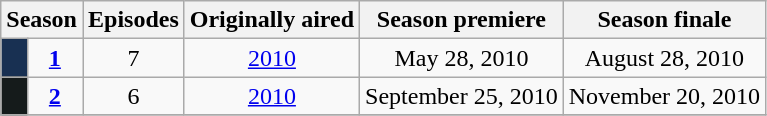<table class="wikitable" style="text-align: center;" style="background: #FFFFFF;">
<tr>
<th colspan="2">Season</th>
<th>Episodes</th>
<th>Originally aired</th>
<th>Season premiere</th>
<th>Season finale</th>
</tr>
<tr>
<td bgcolor="#183052"></td>
<td align="center"><strong><a href='#'>1</a></strong></td>
<td align="center">7</td>
<td align="center"><a href='#'>2010</a></td>
<td align="center">May 28, 2010</td>
<td align="center">August 28, 2010</td>
</tr>
<tr>
<td bgcolor="#151b1b"></td>
<td align="center"><strong><a href='#'>2</a></strong></td>
<td align="center">6</td>
<td align="center"><a href='#'>2010</a></td>
<td align="center">September 25, 2010</td>
<td align="center">November 20, 2010</td>
</tr>
<tr>
</tr>
</table>
